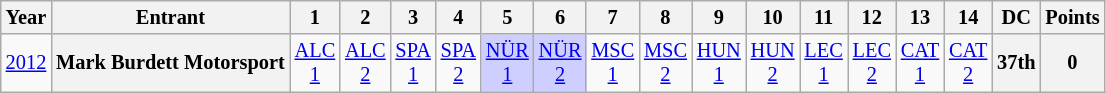<table class="wikitable" style="text-align:center; font-size:85%">
<tr>
<th>Year</th>
<th>Entrant</th>
<th>1</th>
<th>2</th>
<th>3</th>
<th>4</th>
<th>5</th>
<th>6</th>
<th>7</th>
<th>8</th>
<th>9</th>
<th>10</th>
<th>11</th>
<th>12</th>
<th>13</th>
<th>14</th>
<th>DC</th>
<th>Points</th>
</tr>
<tr>
<td><a href='#'>2012</a></td>
<th nowrap>Mark Burdett Motorsport</th>
<td><a href='#'>ALC<br>1</a></td>
<td><a href='#'>ALC<br>2</a></td>
<td><a href='#'>SPA<br>1</a></td>
<td><a href='#'>SPA<br>2</a></td>
<td style="background:#cfcfff;"><a href='#'>NÜR<br>1</a><br></td>
<td style="background:#cfcfff;"><a href='#'>NÜR<br>2</a><br></td>
<td><a href='#'>MSC<br>1</a></td>
<td><a href='#'>MSC<br>2</a></td>
<td><a href='#'>HUN<br>1</a></td>
<td><a href='#'>HUN<br>2</a></td>
<td><a href='#'>LEC<br>1</a></td>
<td><a href='#'>LEC<br>2</a></td>
<td><a href='#'>CAT<br>1</a></td>
<td><a href='#'>CAT<br>2</a></td>
<th>37th</th>
<th>0</th>
</tr>
</table>
